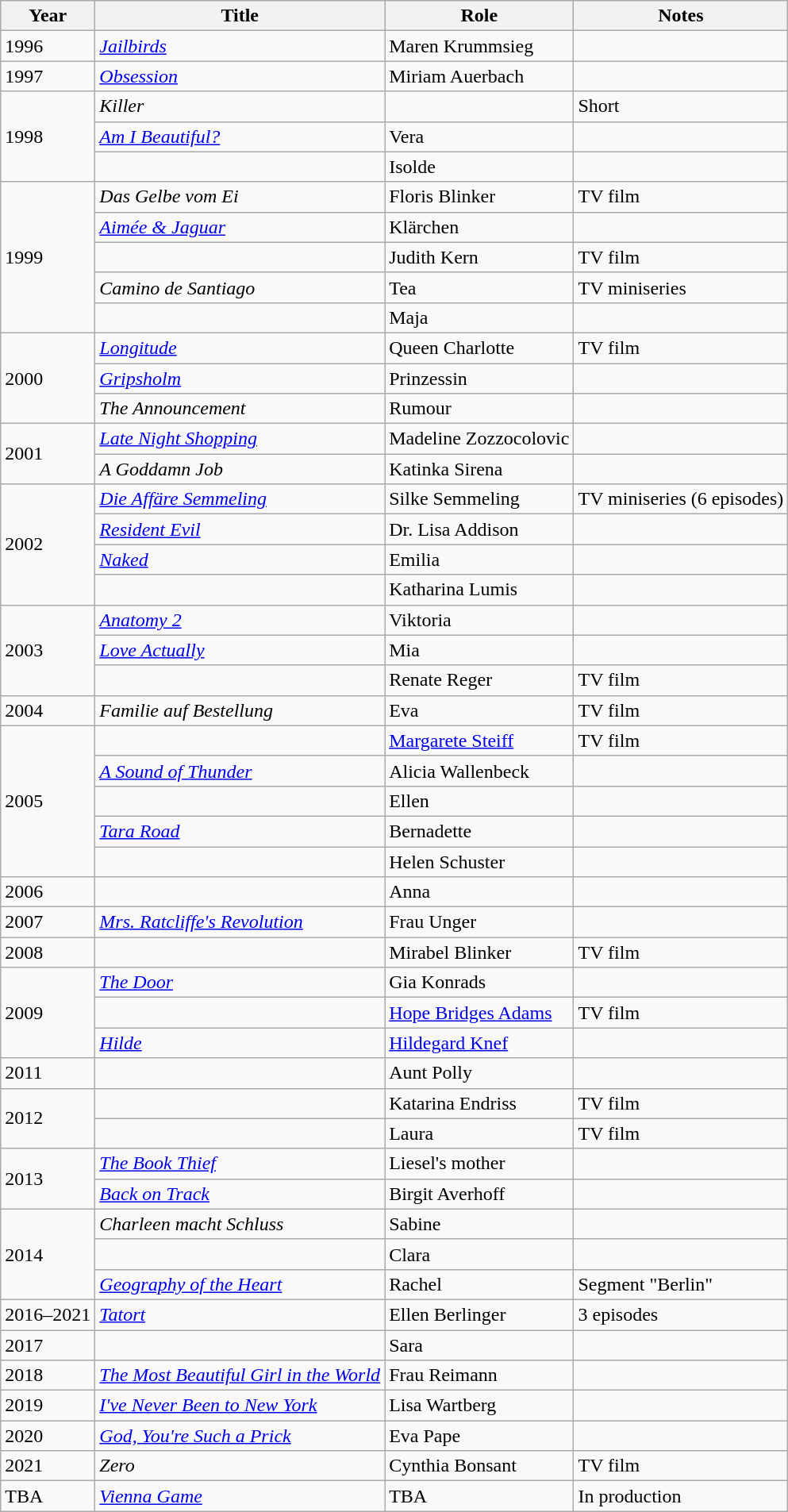<table class="wikitable sortable">
<tr>
<th>Year</th>
<th>Title</th>
<th>Role</th>
<th class="unsortable">Notes</th>
</tr>
<tr>
<td>1996</td>
<td><em><a href='#'>Jailbirds</a></em></td>
<td>Maren Krummsieg</td>
<td></td>
</tr>
<tr>
<td>1997</td>
<td><em><a href='#'>Obsession</a></em></td>
<td>Miriam Auerbach</td>
<td></td>
</tr>
<tr>
<td rowspan=3>1998</td>
<td><em>Killer</em></td>
<td></td>
<td>Short</td>
</tr>
<tr>
<td><em><a href='#'>Am I Beautiful?</a></em></td>
<td>Vera</td>
<td></td>
</tr>
<tr>
<td><em></em></td>
<td>Isolde</td>
<td></td>
</tr>
<tr>
<td rowspan=5>1999</td>
<td><em>Das Gelbe vom Ei</em></td>
<td>Floris Blinker</td>
<td>TV film</td>
</tr>
<tr>
<td><em><a href='#'>Aimée & Jaguar</a></em></td>
<td>Klärchen</td>
<td></td>
</tr>
<tr>
<td><em></em></td>
<td>Judith Kern</td>
<td>TV film</td>
</tr>
<tr>
<td><em>Camino de Santiago</em></td>
<td>Tea</td>
<td>TV miniseries</td>
</tr>
<tr>
<td><em></em></td>
<td>Maja</td>
<td></td>
</tr>
<tr>
<td rowspan=3>2000</td>
<td><em><a href='#'>Longitude</a></em></td>
<td>Queen Charlotte</td>
<td>TV film</td>
</tr>
<tr>
<td><em><a href='#'>Gripsholm</a></em></td>
<td>Prinzessin</td>
<td></td>
</tr>
<tr>
<td><em>The Announcement</em></td>
<td>Rumour</td>
<td></td>
</tr>
<tr>
<td rowspan=2>2001</td>
<td><em><a href='#'>Late Night Shopping</a></em></td>
<td>Madeline Zozzocolovic</td>
<td></td>
</tr>
<tr>
<td><em>A Goddamn Job</em></td>
<td>Katinka Sirena</td>
<td></td>
</tr>
<tr>
<td rowspan=4>2002</td>
<td><em><a href='#'>Die Affäre Semmeling</a></em></td>
<td>Silke Semmeling</td>
<td>TV miniseries (6 episodes)</td>
</tr>
<tr>
<td><em><a href='#'>Resident Evil</a></em></td>
<td>Dr. Lisa Addison</td>
<td></td>
</tr>
<tr>
<td><em><a href='#'>Naked</a></em></td>
<td>Emilia</td>
<td></td>
</tr>
<tr>
<td><em></em></td>
<td>Katharina Lumis</td>
<td></td>
</tr>
<tr>
<td rowspan=3>2003</td>
<td><em><a href='#'>Anatomy 2</a></em></td>
<td>Viktoria</td>
<td></td>
</tr>
<tr>
<td><em><a href='#'>Love Actually</a></em></td>
<td>Mia</td>
<td></td>
</tr>
<tr>
<td><em></em></td>
<td>Renate Reger</td>
<td>TV film</td>
</tr>
<tr>
<td>2004</td>
<td><em>Familie auf Bestellung</em></td>
<td>Eva</td>
<td>TV film</td>
</tr>
<tr>
<td rowspan=5>2005</td>
<td><em></em></td>
<td><a href='#'>Margarete Steiff</a></td>
<td>TV film</td>
</tr>
<tr>
<td><em><a href='#'>A Sound of Thunder</a></em></td>
<td>Alicia Wallenbeck</td>
<td></td>
</tr>
<tr>
<td><em></em></td>
<td>Ellen</td>
<td></td>
</tr>
<tr>
<td><em><a href='#'>Tara Road</a></em></td>
<td>Bernadette</td>
<td></td>
</tr>
<tr>
<td><em></em></td>
<td>Helen Schuster</td>
<td></td>
</tr>
<tr>
<td>2006</td>
<td><em></em></td>
<td>Anna</td>
<td></td>
</tr>
<tr>
<td>2007</td>
<td><em><a href='#'>Mrs. Ratcliffe's Revolution</a></em></td>
<td>Frau Unger</td>
<td></td>
</tr>
<tr>
<td>2008</td>
<td><em></em></td>
<td>Mirabel Blinker</td>
<td>TV film</td>
</tr>
<tr>
<td rowspan=3>2009</td>
<td><em><a href='#'>The Door</a></em></td>
<td>Gia Konrads</td>
<td></td>
</tr>
<tr>
<td><em></em></td>
<td><a href='#'>Hope Bridges Adams</a></td>
<td>TV film</td>
</tr>
<tr>
<td><em><a href='#'>Hilde</a></em></td>
<td><a href='#'>Hildegard Knef</a></td>
<td></td>
</tr>
<tr>
<td>2011</td>
<td><em></em></td>
<td>Aunt Polly</td>
<td></td>
</tr>
<tr>
<td rowspan=2>2012</td>
<td><em></em></td>
<td>Katarina Endriss</td>
<td>TV film</td>
</tr>
<tr>
<td><em></em></td>
<td>Laura</td>
<td>TV film</td>
</tr>
<tr>
<td rowspan=2>2013</td>
<td><em><a href='#'>The Book Thief</a></em></td>
<td>Liesel's mother</td>
<td></td>
</tr>
<tr>
<td><em><a href='#'>Back on Track</a></em></td>
<td>Birgit Averhoff</td>
<td></td>
</tr>
<tr>
<td rowspan=3>2014</td>
<td><em>Charleen macht Schluss</em></td>
<td>Sabine</td>
<td></td>
</tr>
<tr>
<td><em></em></td>
<td>Clara</td>
<td></td>
</tr>
<tr>
<td><em><a href='#'>Geography of the Heart</a></em></td>
<td>Rachel</td>
<td>Segment "Berlin"</td>
</tr>
<tr>
<td>2016–2021</td>
<td><em><a href='#'>Tatort</a></em></td>
<td>Ellen Berlinger</td>
<td>3 episodes</td>
</tr>
<tr>
<td>2017</td>
<td><em></em></td>
<td>Sara</td>
<td></td>
</tr>
<tr>
<td>2018</td>
<td><em><a href='#'>The Most Beautiful Girl in the World</a></em></td>
<td>Frau Reimann</td>
<td></td>
</tr>
<tr>
<td>2019</td>
<td><em><a href='#'>I've Never Been to New York</a></em></td>
<td>Lisa Wartberg</td>
<td></td>
</tr>
<tr>
<td>2020</td>
<td><em><a href='#'>God, You're Such a Prick</a></em></td>
<td>Eva Pape</td>
<td></td>
</tr>
<tr>
<td>2021</td>
<td><em>Zero</em></td>
<td>Cynthia Bonsant</td>
<td>TV film</td>
</tr>
<tr>
<td>TBA</td>
<td><em><a href='#'>Vienna Game</a></em></td>
<td>TBA</td>
<td>In production</td>
</tr>
</table>
